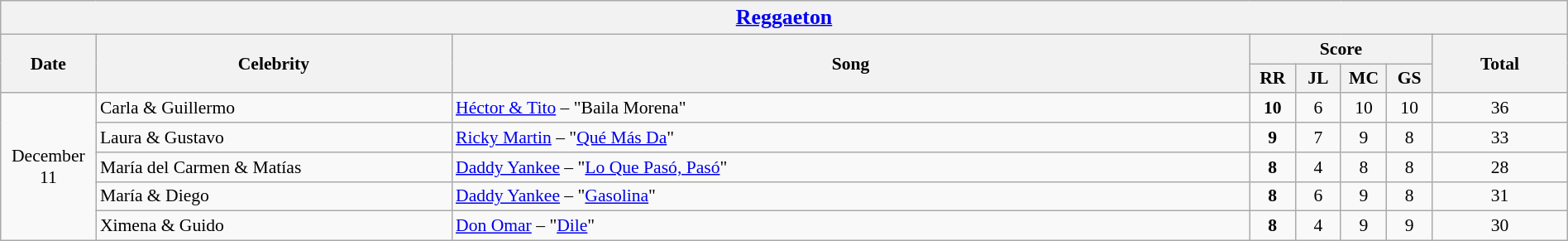<table class="wikitable collapsible collapsed" style="font-size:90%; text-align: center; width: 100%;">
<tr>
<th colspan="11" style="with: 95%;"><big><a href='#'>Reggaeton</a></big></th>
</tr>
<tr>
<th width=70 rowspan="2">Date</th>
<th width=280 rowspan="2">Celebrity</th>
<th rowspan="2">Song</th>
<th colspan="4">Score</th>
<th rowspan="2">Total</th>
</tr>
<tr>
<th width=30>RR</th>
<th width=30>JL</th>
<th width=30>MC</th>
<th width=30>GS</th>
</tr>
<tr>
<td rowspan="5">December 11</td>
<td style="text-align:left;">Carla & Guillermo</td>
<td style="text-align:left;"><a href='#'>Héctor & Tito</a> – "Baila Morena"</td>
<td><strong>10</strong></td>
<td>6</td>
<td>10</td>
<td>10</td>
<td>36</td>
</tr>
<tr>
<td style="text-align:left;">Laura & Gustavo</td>
<td style="text-align:left;"><a href='#'>Ricky Martin</a> – "<a href='#'>Qué Más Da</a>"</td>
<td><strong>9</strong></td>
<td>7</td>
<td>9</td>
<td>8</td>
<td>33</td>
</tr>
<tr>
<td style="text-align:left;">María del Carmen & Matías</td>
<td style="text-align:left;"><a href='#'>Daddy Yankee</a> – "<a href='#'>Lo Que Pasó, Pasó</a>"</td>
<td><strong>8</strong></td>
<td>4</td>
<td>8</td>
<td>8</td>
<td>28</td>
</tr>
<tr>
<td style="text-align:left;">María & Diego</td>
<td style="text-align:left;"><a href='#'>Daddy Yankee</a> – "<a href='#'>Gasolina</a>"</td>
<td><strong>8</strong></td>
<td>6</td>
<td>9</td>
<td>8</td>
<td>31</td>
</tr>
<tr>
<td style="text-align:left;">Ximena & Guido</td>
<td style="text-align:left;"><a href='#'>Don Omar</a> – "<a href='#'>Dile</a>"</td>
<td><strong>8</strong></td>
<td>4</td>
<td>9</td>
<td>9</td>
<td>30</td>
</tr>
</table>
